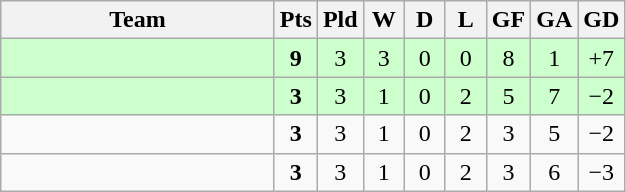<table class="wikitable" style="text-align: center;">
<tr>
<th width=175>Team</th>
<th width=20 abbr="Points">Pts</th>
<th width=20 abbr="Played">Pld</th>
<th width=20 abbr="Won">W</th>
<th width=20 abbr="Drawn">D</th>
<th width=20 abbr="Lost">L</th>
<th width=20 abbr="Goals for">GF</th>
<th width=20 abbr="Goals against">GA</th>
<th width=20 abbr="Goal difference">GD</th>
</tr>
<tr style="background:#ccffcc;">
<td align="left"></td>
<td><strong>9</strong></td>
<td>3</td>
<td>3</td>
<td>0</td>
<td>0</td>
<td>8</td>
<td>1</td>
<td>+7</td>
</tr>
<tr style="background:#ccffcc;">
<td align="left"></td>
<td><strong>3</strong></td>
<td>3</td>
<td>1</td>
<td>0</td>
<td>2</td>
<td>5</td>
<td>7</td>
<td>−2</td>
</tr>
<tr align="center">
<td align="left"></td>
<td><strong>3</strong></td>
<td>3</td>
<td>1</td>
<td>0</td>
<td>2</td>
<td>3</td>
<td>5</td>
<td>−2</td>
</tr>
<tr align="center">
<td align="left"></td>
<td><strong>3</strong></td>
<td>3</td>
<td>1</td>
<td>0</td>
<td>2</td>
<td>3</td>
<td>6</td>
<td>−3</td>
</tr>
</table>
